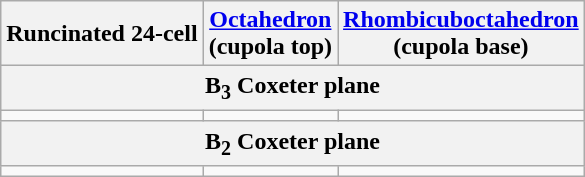<table class=wikitable>
<tr align=center>
<th>Runcinated 24-cell</th>
<th><a href='#'>Octahedron</a><br>(cupola top)</th>
<th><a href='#'>Rhombicuboctahedron</a><br>(cupola base)</th>
</tr>
<tr>
<th colspan=3>B<sub>3</sub> Coxeter plane</th>
</tr>
<tr align=center>
<td></td>
<td></td>
<td></td>
</tr>
<tr>
<th colspan=3>B<sub>2</sub> Coxeter plane</th>
</tr>
<tr align=center>
<td></td>
<td></td>
<td></td>
</tr>
</table>
